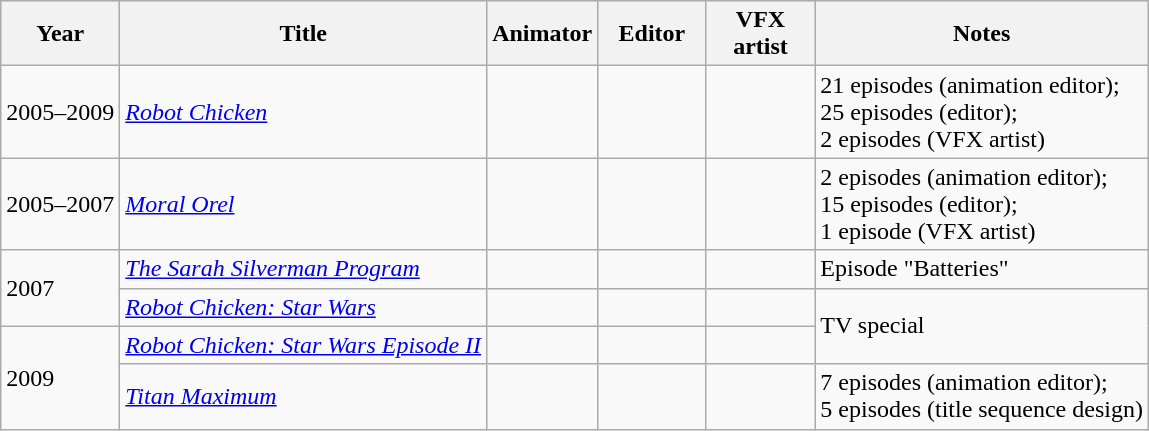<table class="wikitable">
<tr>
<th>Year</th>
<th>Title</th>
<th width=65>Animator</th>
<th width=65>Editor</th>
<th width=65>VFX artist</th>
<th>Notes</th>
</tr>
<tr>
<td>2005–2009</td>
<td><em><a href='#'>Robot Chicken</a></em></td>
<td></td>
<td></td>
<td></td>
<td>21 episodes (animation editor);<br>25 episodes (editor);<br>2 episodes (VFX artist)</td>
</tr>
<tr>
<td>2005–2007</td>
<td><em><a href='#'>Moral Orel</a></em></td>
<td></td>
<td></td>
<td></td>
<td>2 episodes (animation editor);<br>15 episodes (editor);<br>1 episode (VFX artist)</td>
</tr>
<tr>
<td rowspan=2>2007</td>
<td><em><a href='#'>The Sarah Silverman Program</a></em></td>
<td></td>
<td></td>
<td></td>
<td>Episode "Batteries"</td>
</tr>
<tr>
<td><em><a href='#'>Robot Chicken: Star Wars</a></em></td>
<td></td>
<td></td>
<td></td>
<td rowspan=2>TV special</td>
</tr>
<tr>
<td rowspan=2>2009</td>
<td><em><a href='#'>Robot Chicken: Star Wars Episode II</a></em></td>
<td></td>
<td></td>
<td></td>
</tr>
<tr>
<td><em><a href='#'>Titan Maximum</a></em></td>
<td></td>
<td></td>
<td></td>
<td>7 episodes (animation editor);<br>5 episodes (title sequence design)</td>
</tr>
</table>
